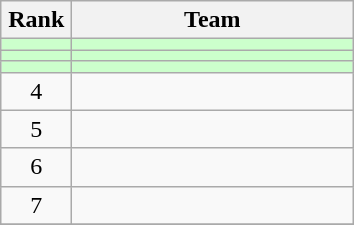<table class="wikitable" style="text-align: center;">
<tr>
<th width=40>Rank</th>
<th width=180>Team</th>
</tr>
<tr align=center; bgcolor=#ccffcc>
<td></td>
<td style="text-align:left;"></td>
</tr>
<tr align=center; bgcolor=#ccffcc>
<td></td>
<td style="text-align:left;"></td>
</tr>
<tr align=center; bgcolor=#ccffcc>
<td></td>
<td style="text-align:left;"></td>
</tr>
<tr align=center;>
<td>4</td>
<td style="text-align:left;"></td>
</tr>
<tr align=center>
<td>5</td>
<td style="text-align:left;"></td>
</tr>
<tr align=center>
<td>6</td>
<td style="text-align:left;"></td>
</tr>
<tr align=center>
<td>7</td>
<td style="text-align:left;"></td>
</tr>
<tr align=center>
</tr>
</table>
